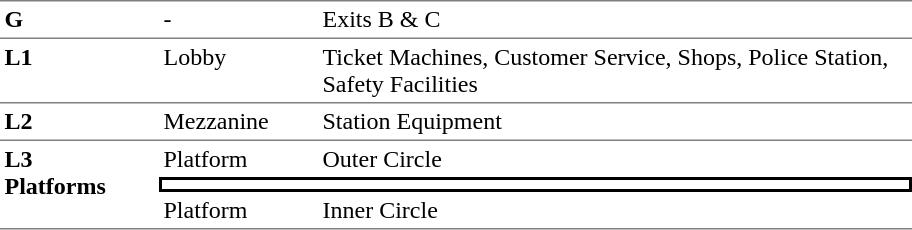<table table border=0 cellspacing=0 cellpadding=3>
<tr>
<td style="border-top:solid 1px gray;" width=50 valign=top><strong>G</strong></td>
<td style="border-top:solid 1px gray;" width=100 valign=top>-</td>
<td style="border-top:solid 1px gray;" width=390 valign=top>Exits B & C</td>
</tr>
<tr>
<td style="border-bottom:solid 1px gray; border-top:solid 1px gray;" valign=top width=100><strong>L1</strong></td>
<td style="border-bottom:solid 1px gray; border-top:solid 1px gray;" valign=top width=100>Lobby</td>
<td style="border-bottom:solid 1px gray; border-top:solid 1px gray;" valign=top width=390>Ticket Machines, Customer Service, Shops, Police Station, Safety Facilities</td>
</tr>
<tr>
<td style="border-bottom:solid 1px gray;" valign=top><strong>L2</strong></td>
<td style="border-bottom:solid 1px gray;" valign=top>Mezzanine</td>
<td style="border-bottom:solid 1px gray;" valign=top>Station Equipment</td>
</tr>
<tr>
<td style="border-bottom:solid 1px gray;" rowspan=3 valign=top><strong>L3<br>Platforms</strong></td>
<td>Platform </td>
<td>  Outer Circle </td>
</tr>
<tr>
<td style="border-right:solid 2px black;border-left:solid 2px black;border-top:solid 2px black;border-bottom:solid 2px black;text-align:center;" colspan=2></td>
</tr>
<tr>
<td style="border-bottom:solid 1px gray;">Platform </td>
<td style="border-bottom:solid 1px gray;"> Inner Circle  </td>
</tr>
<tr>
</tr>
</table>
